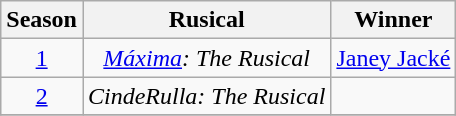<table class="wikitable sortable" style="text-align:center;">
<tr>
<th>Season</th>
<th>Rusical</th>
<th>Winner</th>
</tr>
<tr>
<td><a href='#'>1</a></td>
<td><em><a href='#'>Máxima</a>: The Rusical</em></td>
<td><a href='#'>Janey Jacké</a></td>
</tr>
<tr>
<td><a href='#'>2</a></td>
<td nowrap><em>CindeRulla: The Rusical</em></td>
<td nowrap></td>
</tr>
<tr>
</tr>
</table>
